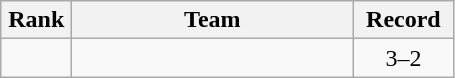<table class="wikitable" style="text-align: center;">
<tr>
<th width=40>Rank</th>
<th width=180>Team</th>
<th width=60>Record</th>
</tr>
<tr>
<td></td>
<td align=left></td>
<td>3–2</td>
</tr>
</table>
